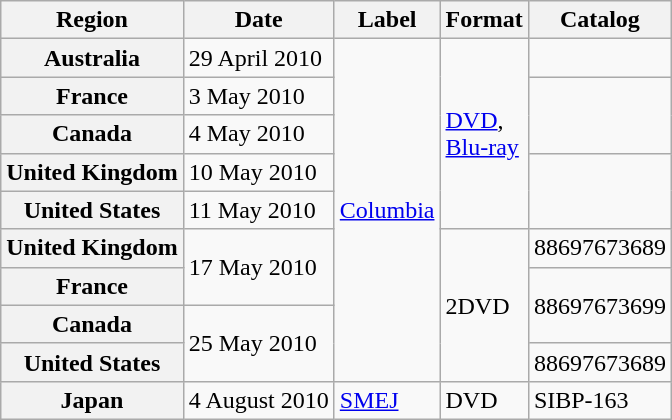<table class="wikitable plainrowheaders">
<tr>
<th>Region</th>
<th>Date</th>
<th>Label</th>
<th>Format</th>
<th>Catalog</th>
</tr>
<tr>
<th scope="row">Australia</th>
<td>29 April 2010</td>
<td rowspan="9"><a href='#'>Columbia</a></td>
<td rowspan="5"><a href='#'>DVD</a>,<br><a href='#'>Blu-ray</a></td>
<td></td>
</tr>
<tr>
<th scope="row">France</th>
<td>3 May 2010</td>
<td rowspan="2"></td>
</tr>
<tr>
<th scope="row">Canada</th>
<td>4 May 2010</td>
</tr>
<tr>
<th scope="row">United Kingdom</th>
<td>10 May 2010</td>
<td rowspan="2"></td>
</tr>
<tr>
<th scope="row">United States</th>
<td>11 May 2010</td>
</tr>
<tr>
<th scope="row">United Kingdom</th>
<td rowspan="2">17 May 2010</td>
<td rowspan="4">2DVD</td>
<td>88697673689</td>
</tr>
<tr>
<th scope="row">France</th>
<td rowspan="2">88697673699</td>
</tr>
<tr>
<th scope="row">Canada</th>
<td rowspan="2">25 May 2010</td>
</tr>
<tr>
<th scope="row">United States</th>
<td>88697673689</td>
</tr>
<tr>
<th scope="row">Japan</th>
<td>4 August 2010</td>
<td><a href='#'>SMEJ</a></td>
<td>DVD</td>
<td>SIBP-163</td>
</tr>
</table>
